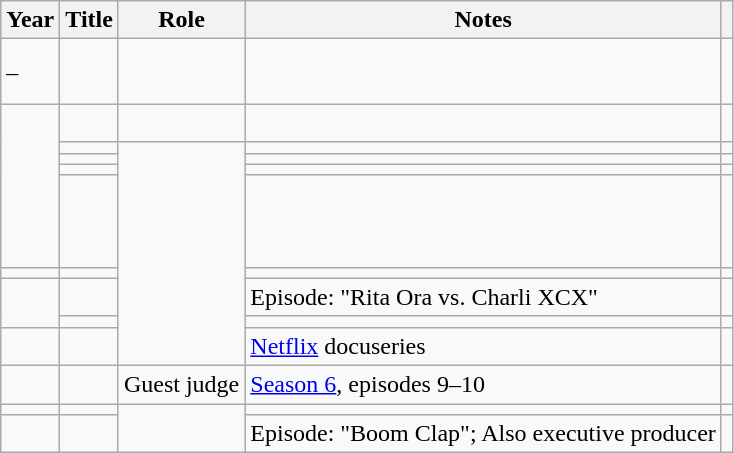<table class="wikitable sortable plainrowheaders">
<tr>
<th scope="col">Year</th>
<th scope="col">Title</th>
<th scope="col">Role</th>
<th scope="col" class="unsortable">Notes</th>
<th scope="col" class="unsortable"></th>
</tr>
<tr>
<td>–</td>
<td><em></em></td>
<td></td>
<td><br><br></td>
<td></td>
</tr>
<tr>
<td rowspan="5"></td>
<td><em></em></td>
<td></td>
<td><br></td>
<td></td>
</tr>
<tr>
<td><em></em></td>
<td rowspan="8"></td>
<td></td>
<td></td>
</tr>
<tr>
<td><em></em></td>
<td></td>
<td></td>
</tr>
<tr>
<td><em></em></td>
<td></td>
<td></td>
</tr>
<tr>
<td><em></em></td>
<td><br><br><br></td>
<td></td>
</tr>
<tr>
<td></td>
<td><em></em></td>
<td></td>
<td></td>
</tr>
<tr>
<td rowspan="2"></td>
<td><em></em></td>
<td {{sortname>Episode: "Rita Ora vs. Charli XCX"</td>
<td></td>
</tr>
<tr>
<td><em></em></td>
<td></td>
<td></td>
</tr>
<tr>
<td></td>
<td><em></em></td>
<td><a href='#'>Netflix</a> docuseries</td>
<td></td>
</tr>
<tr>
<td></td>
<td><em></em></td>
<td>Guest judge</td>
<td><a href='#'>Season 6</a>, episodes 9–10</td>
<td></td>
</tr>
<tr>
<td></td>
<td><em></em></td>
<td rowspan="2"></td>
<td></td>
<td></td>
</tr>
<tr>
<td></td>
<td><em></em></td>
<td>Episode: "Boom Clap"; Also executive producer</td>
<td></td>
</tr>
</table>
